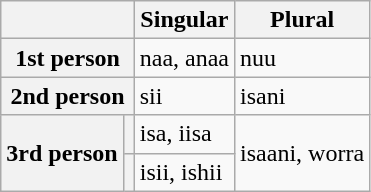<table class="wikitable">
<tr>
<th colspan="2"></th>
<th>Singular</th>
<th>Plural</th>
</tr>
<tr>
<th colspan="2">1st person</th>
<td>naa, anaa</td>
<td>nuu</td>
</tr>
<tr>
<th colspan="2">2nd person</th>
<td>sii</td>
<td>isani</td>
</tr>
<tr>
<th rowspan="2">3rd person</th>
<th></th>
<td>isa, iisa</td>
<td rowspan="2">isaani, worra</td>
</tr>
<tr>
<th></th>
<td>isii, ishii</td>
</tr>
</table>
